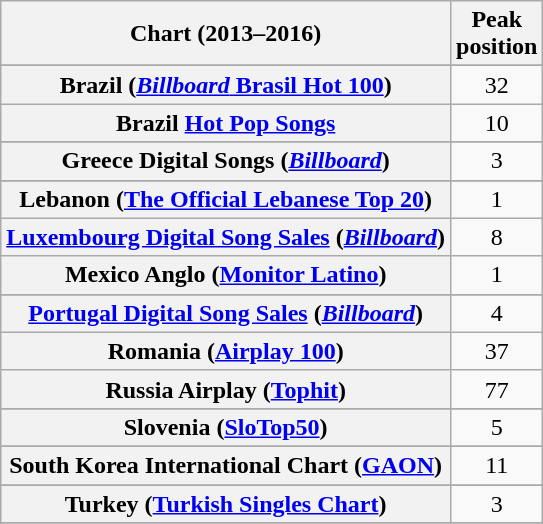<table class="wikitable sortable plainrowheaders" style="text-align:center">
<tr>
<th scope="col">Chart (2013–2016)</th>
<th scope="col">Peak<br>position</th>
</tr>
<tr>
</tr>
<tr>
</tr>
<tr>
</tr>
<tr>
</tr>
<tr>
</tr>
<tr>
<th scope="row">Brazil (<a href='#'><em>Billboard</em> Brasil Hot 100</a>)</th>
<td>32</td>
</tr>
<tr>
<th scope="row">Brazil <a href='#'>Hot Pop Songs</a></th>
<td>10</td>
</tr>
<tr>
</tr>
<tr>
</tr>
<tr>
</tr>
<tr>
</tr>
<tr>
</tr>
<tr>
</tr>
<tr>
</tr>
<tr>
<th scope="row">Greece Digital Songs (<em><a href='#'>Billboard</a></em>)</th>
<td>3</td>
</tr>
<tr>
</tr>
<tr>
</tr>
<tr>
</tr>
<tr>
</tr>
<tr>
</tr>
<tr>
<th scope="row">Lebanon (<a href='#'>The Official Lebanese Top 20</a>)</th>
<td>1</td>
</tr>
<tr>
<th scope="row"><a href='#'>Luxembourg Digital Song Sales</a> (<a href='#'><em>Billboard</em></a>)</th>
<td>8</td>
</tr>
<tr>
<th scope="row">Mexico Anglo (<a href='#'>Monitor Latino</a>)</th>
<td>1</td>
</tr>
<tr>
</tr>
<tr>
</tr>
<tr>
</tr>
<tr>
</tr>
<tr>
</tr>
<tr>
<th scope="row"><a href='#'>Portugal Digital Song Sales</a> (<a href='#'><em>Billboard</em></a>)</th>
<td>4</td>
</tr>
<tr>
<th scope="row">Romania (<a href='#'>Airplay 100</a>)</th>
<td>37</td>
</tr>
<tr>
<th scope="row">Russia Airplay (<a href='#'>Tophit</a>)</th>
<td>77</td>
</tr>
<tr>
</tr>
<tr>
<th scope="row">Slovenia (<a href='#'>SloTop50</a>)</th>
<td>5</td>
</tr>
<tr>
</tr>
<tr>
</tr>
<tr>
<th scope="row">South Korea International Chart (<a href='#'>GAON</a>)</th>
<td>11</td>
</tr>
<tr>
</tr>
<tr>
</tr>
<tr>
<th scope="row">Turkey (<a href='#'>Turkish Singles Chart</a>)</th>
<td>3</td>
</tr>
<tr>
</tr>
<tr>
</tr>
<tr>
</tr>
<tr>
</tr>
<tr>
</tr>
</table>
